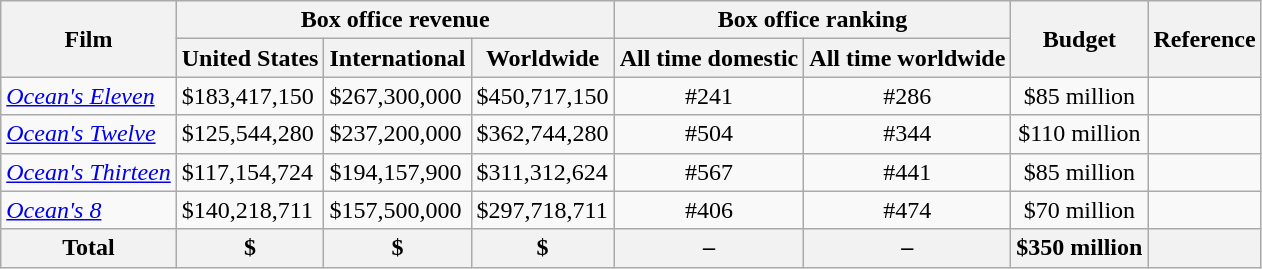<table class="wikitable">
<tr>
<th rowspan="2" style="text-align:center;"><strong>Film</strong></th>
<th colspan="3" style="text-align:center;"><strong>Box office revenue</strong></th>
<th colspan="2" style="text-align:center;" text="wrap"><strong>Box office ranking</strong></th>
<th rowspan="2" style="text-align:center;"><strong>Budget</strong></th>
<th rowspan="2" style="text-align:center;"><strong>Reference</strong></th>
</tr>
<tr>
<th style="text-align:center;"><strong>United States</strong></th>
<th style="text-align:center;"><strong>International</strong></th>
<th style="text-align:center;"><strong>Worldwide</strong></th>
<th style="text-align:center;"><strong>All time domestic</strong></th>
<th style="text-align:center;"><strong>All time worldwide</strong></th>
</tr>
<tr>
<td><em><a href='#'>Ocean's Eleven</a></em></td>
<td>$183,417,150</td>
<td>$267,300,000</td>
<td>$450,717,150</td>
<td style="text-align:center;">#241</td>
<td style="text-align:center;">#286</td>
<td style="text-align:center;">$85 million</td>
<td style="text-align:center;"></td>
</tr>
<tr>
<td><em><a href='#'>Ocean's Twelve</a></em></td>
<td>$125,544,280</td>
<td>$237,200,000</td>
<td>$362,744,280</td>
<td style="text-align:center;">#504</td>
<td style="text-align:center;">#344</td>
<td style="text-align:center;">$110 million</td>
<td style="text-align:center;"></td>
</tr>
<tr>
<td><em><a href='#'>Ocean's Thirteen</a></em></td>
<td>$117,154,724</td>
<td>$194,157,900</td>
<td>$311,312,624</td>
<td style="text-align:center;">#567</td>
<td style="text-align:center;">#441</td>
<td style="text-align:center;">$85 million</td>
<td style="text-align:center;"></td>
</tr>
<tr>
<td><em><a href='#'>Ocean's 8</a></em></td>
<td>$140,218,711</td>
<td>$157,500,000</td>
<td>$297,718,711</td>
<td style="text-align:center;">#406</td>
<td style="text-align:center;">#474</td>
<td style="text-align:center;">$70 million</td>
<td style="text-align:center;"></td>
</tr>
<tr>
<th style="text-align:center;">Total</th>
<th>$</th>
<th>$</th>
<th>$</th>
<th>–</th>
<th>–</th>
<th style="text-align:center;">$350 million</th>
<th></th>
</tr>
</table>
